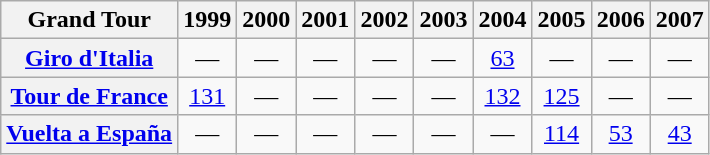<table class="wikitable plainrowheaders">
<tr>
<th>Grand Tour</th>
<th scope="col">1999</th>
<th scope="col">2000</th>
<th scope="col">2001</th>
<th scope="col">2002</th>
<th scope="col">2003</th>
<th scope="col">2004</th>
<th scope="col">2005</th>
<th scope="col">2006</th>
<th scope="col">2007</th>
</tr>
<tr style="text-align:center;">
<th scope="row"> <a href='#'>Giro d'Italia</a></th>
<td>—</td>
<td>—</td>
<td>—</td>
<td>—</td>
<td>—</td>
<td style="text-align:center;"><a href='#'>63</a></td>
<td>—</td>
<td>—</td>
<td>—</td>
</tr>
<tr style="text-align:center;">
<th scope="row"> <a href='#'>Tour de France</a></th>
<td style="text-align:center;"><a href='#'>131</a></td>
<td>—</td>
<td>—</td>
<td>—</td>
<td>—</td>
<td style="text-align:center;"><a href='#'>132</a></td>
<td style="text-align:center;"><a href='#'>125</a></td>
<td>—</td>
<td>—</td>
</tr>
<tr style="text-align:center;">
<th scope="row"> <a href='#'>Vuelta a España</a></th>
<td>—</td>
<td>—</td>
<td>—</td>
<td>—</td>
<td>—</td>
<td>—</td>
<td style="text-align:center;"><a href='#'>114</a></td>
<td style="text-align:center;"><a href='#'>53</a></td>
<td style="text-align:center;"><a href='#'>43</a></td>
</tr>
</table>
